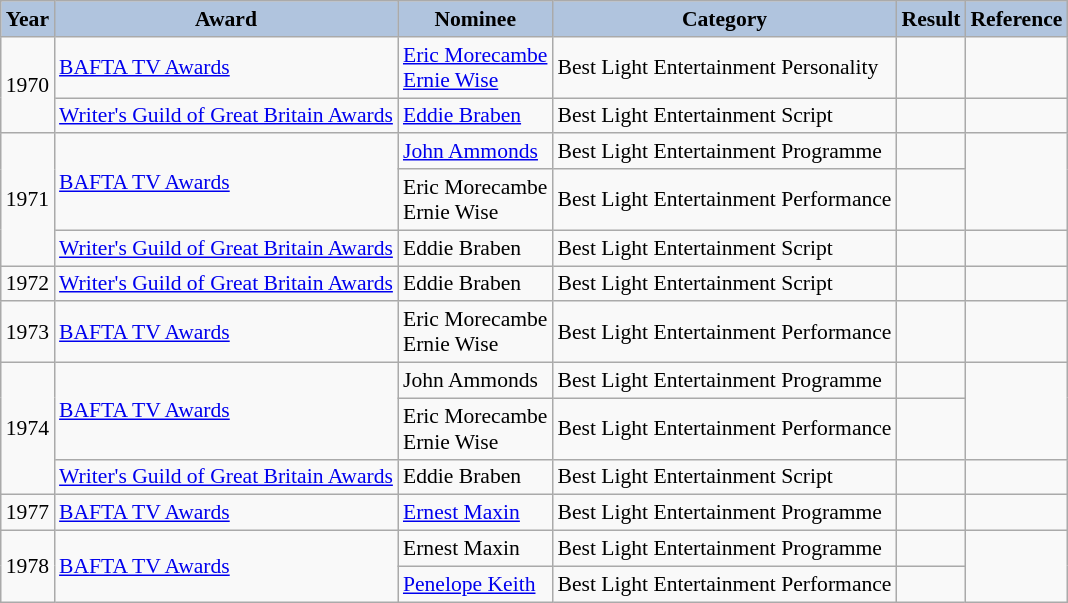<table class="wikitable" style="font-size:90%">
<tr style="text-align:center;">
<th style="background:#B0C4DE;">Year</th>
<th style="background:#B0C4DE;">Award</th>
<th style="background:#B0C4DE;">Nominee</th>
<th style="background:#B0C4DE;">Category</th>
<th style="background:#B0C4DE;">Result</th>
<th style="background:#B0C4DE;">Reference</th>
</tr>
<tr>
<td rowspan=2>1970</td>
<td><a href='#'>BAFTA TV Awards</a></td>
<td><a href='#'>Eric Morecambe</a><br><a href='#'>Ernie Wise</a></td>
<td>Best Light Entertainment Personality</td>
<td></td>
<td></td>
</tr>
<tr>
<td><a href='#'>Writer's Guild of Great Britain Awards</a></td>
<td><a href='#'>Eddie Braben</a></td>
<td>Best Light Entertainment Script</td>
<td></td>
<td></td>
</tr>
<tr>
<td rowspan=3>1971</td>
<td rowspan=2><a href='#'>BAFTA TV Awards</a></td>
<td><a href='#'>John Ammonds</a></td>
<td>Best Light Entertainment Programme</td>
<td></td>
<td rowspan=2></td>
</tr>
<tr>
<td>Eric Morecambe<br>Ernie Wise</td>
<td>Best Light Entertainment Performance</td>
<td></td>
</tr>
<tr>
<td><a href='#'>Writer's Guild of Great Britain Awards</a></td>
<td>Eddie Braben</td>
<td>Best Light Entertainment Script</td>
<td></td>
<td></td>
</tr>
<tr>
<td>1972</td>
<td><a href='#'>Writer's Guild of Great Britain Awards</a></td>
<td>Eddie Braben</td>
<td>Best Light Entertainment Script</td>
<td></td>
<td></td>
</tr>
<tr>
<td>1973</td>
<td><a href='#'>BAFTA TV Awards</a></td>
<td>Eric Morecambe<br>Ernie Wise</td>
<td>Best Light Entertainment Performance</td>
<td></td>
<td></td>
</tr>
<tr>
<td rowspan=3>1974</td>
<td rowspan=2><a href='#'>BAFTA TV Awards</a></td>
<td>John Ammonds</td>
<td>Best Light Entertainment Programme</td>
<td></td>
<td rowspan=2></td>
</tr>
<tr>
<td>Eric Morecambe<br>Ernie Wise</td>
<td>Best Light Entertainment Performance</td>
<td></td>
</tr>
<tr>
<td><a href='#'>Writer's Guild of Great Britain Awards</a></td>
<td>Eddie Braben</td>
<td>Best Light Entertainment Script</td>
<td></td>
<td></td>
</tr>
<tr>
<td>1977</td>
<td><a href='#'>BAFTA TV Awards</a></td>
<td><a href='#'>Ernest Maxin</a></td>
<td>Best Light Entertainment Programme</td>
<td></td>
<td></td>
</tr>
<tr>
<td rowspan=2>1978</td>
<td rowspan=2><a href='#'>BAFTA TV Awards</a></td>
<td>Ernest Maxin</td>
<td>Best Light Entertainment Programme</td>
<td></td>
<td rowspan=2></td>
</tr>
<tr>
<td><a href='#'>Penelope Keith</a></td>
<td>Best Light Entertainment Performance</td>
<td></td>
</tr>
</table>
